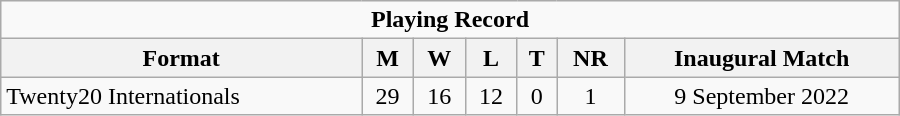<table class="wikitable" style="text-align: center; width: 600px;">
<tr>
<td colspan=7 align="center"><strong>Playing Record</strong></td>
</tr>
<tr>
<th>Format</th>
<th>M</th>
<th>W</th>
<th>L</th>
<th>T</th>
<th>NR</th>
<th>Inaugural Match</th>
</tr>
<tr>
<td align="left">Twenty20 Internationals</td>
<td>29</td>
<td>16</td>
<td>12</td>
<td>0</td>
<td>1</td>
<td>9 September 2022</td>
</tr>
</table>
